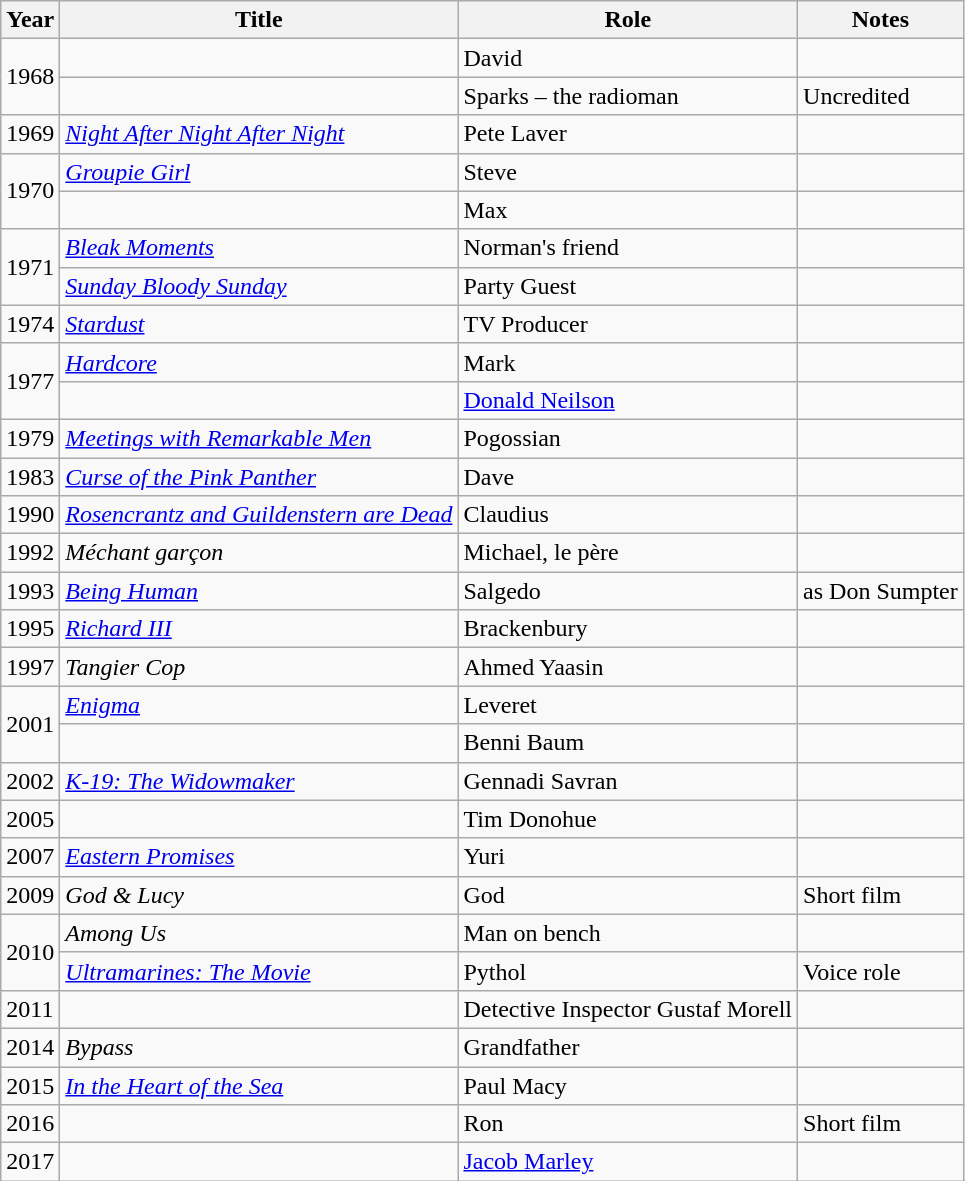<table class="wikitable sortable">
<tr>
<th>Year</th>
<th>Title</th>
<th>Role</th>
<th class=unsortable>Notes</th>
</tr>
<tr>
<td rowspan="2">1968</td>
<td><em></em></td>
<td>David</td>
<td></td>
</tr>
<tr>
<td><em></em></td>
<td>Sparks – the radioman</td>
<td>Uncredited</td>
</tr>
<tr>
<td rowspan="1">1969</td>
<td><em><a href='#'>Night After Night After Night</a></em></td>
<td>Pete Laver</td>
<td></td>
</tr>
<tr>
<td rowspan="2">1970</td>
<td><em><a href='#'>Groupie Girl</a></em></td>
<td>Steve</td>
<td></td>
</tr>
<tr>
<td><em></em></td>
<td>Max</td>
<td></td>
</tr>
<tr>
<td rowspan="2">1971</td>
<td><em><a href='#'>Bleak Moments</a></em></td>
<td>Norman's friend</td>
<td></td>
</tr>
<tr>
<td><em><a href='#'>Sunday Bloody Sunday</a></em></td>
<td>Party Guest</td>
<td></td>
</tr>
<tr>
<td rowspan="1">1974</td>
<td><em><a href='#'>Stardust</a></em></td>
<td>TV Producer</td>
<td></td>
</tr>
<tr>
<td rowspan="2">1977</td>
<td><em><a href='#'>Hardcore</a></em></td>
<td>Mark</td>
<td></td>
</tr>
<tr>
<td><em></em></td>
<td><a href='#'>Donald Neilson</a></td>
<td></td>
</tr>
<tr>
<td rowspan="1">1979</td>
<td><em><a href='#'>Meetings with Remarkable Men</a></em></td>
<td>Pogossian</td>
<td></td>
</tr>
<tr>
<td rowspan="1">1983</td>
<td><em><a href='#'>Curse of the Pink Panther</a></em></td>
<td>Dave</td>
<td></td>
</tr>
<tr>
<td rowspan="1">1990</td>
<td><em><a href='#'>Rosencrantz and Guildenstern are Dead</a></em></td>
<td>Claudius</td>
<td></td>
</tr>
<tr>
<td rowspan="1">1992</td>
<td><em>Méchant garçon</em></td>
<td>Michael, le père</td>
<td></td>
</tr>
<tr>
<td rowspan="1">1993</td>
<td><em><a href='#'>Being Human</a></em></td>
<td>Salgedo</td>
<td>as Don Sumpter</td>
</tr>
<tr>
<td rowspan="1">1995</td>
<td><em><a href='#'>Richard III</a></em></td>
<td>Brackenbury</td>
<td></td>
</tr>
<tr>
<td rowspan="1">1997</td>
<td><em>Tangier Cop</em></td>
<td>Ahmed Yaasin</td>
<td></td>
</tr>
<tr>
<td rowspan="2">2001</td>
<td><em><a href='#'>Enigma</a></em></td>
<td>Leveret</td>
<td></td>
</tr>
<tr>
<td><em></em></td>
<td>Benni Baum</td>
<td></td>
</tr>
<tr>
<td rowspan="1">2002</td>
<td><em><a href='#'>K-19: The Widowmaker</a></em></td>
<td>Gennadi Savran</td>
<td></td>
</tr>
<tr>
<td rowspan="1">2005</td>
<td><em></em></td>
<td>Tim Donohue</td>
<td></td>
</tr>
<tr>
<td rowspan="1">2007</td>
<td><em><a href='#'>Eastern Promises</a></em></td>
<td>Yuri</td>
<td></td>
</tr>
<tr>
<td rowspan="1">2009</td>
<td><em>God & Lucy</em></td>
<td>God</td>
<td>Short film</td>
</tr>
<tr>
<td rowspan="2">2010</td>
<td><em>Among Us</em></td>
<td>Man on bench</td>
<td></td>
</tr>
<tr>
<td><em><a href='#'>Ultramarines: The Movie</a></em></td>
<td>Pythol</td>
<td>Voice role</td>
</tr>
<tr>
<td rowspan="1">2011</td>
<td><em></em></td>
<td>Detective Inspector Gustaf Morell</td>
<td></td>
</tr>
<tr>
<td rowspan="1">2014</td>
<td><em>Bypass</em></td>
<td>Grandfather</td>
<td></td>
</tr>
<tr>
<td rowspan="1">2015</td>
<td><em><a href='#'>In the Heart of the Sea</a></em></td>
<td>Paul Macy</td>
<td></td>
</tr>
<tr>
<td>2016</td>
<td><em></em></td>
<td>Ron</td>
<td>Short film</td>
</tr>
<tr>
<td>2017</td>
<td><em></em></td>
<td><a href='#'>Jacob Marley</a></td>
<td></td>
</tr>
</table>
